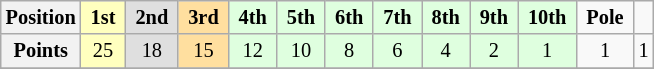<table class="wikitable" style="font-size:85%; text-align:center">
<tr>
<th>Position</th>
<td style="background:#ffffbf;"> <strong>1st</strong> </td>
<td style="background:#dfdfdf;"> <strong>2nd</strong> </td>
<td style="background:#ffdf9f;"> <strong>3rd</strong> </td>
<td style="background:#dfffdf;"> <strong>4th</strong> </td>
<td style="background:#dfffdf;"> <strong>5th</strong> </td>
<td style="background:#dfffdf;"> <strong>6th</strong> </td>
<td style="background:#dfffdf;"> <strong>7th</strong> </td>
<td style="background:#dfffdf;"> <strong>8th</strong> </td>
<td style="background:#dfffdf;"> <strong>9th</strong> </td>
<td style="background:#dfffdf;"> <strong>10th</strong> </td>
<td> <strong>Pole</strong> </td>
<td>  </td>
</tr>
<tr>
<th>Points</th>
<td style="background:#ffffbf;">25</td>
<td style="background:#dfdfdf;">18</td>
<td style="background:#ffdf9f;">15</td>
<td style="background:#dfffdf;">12</td>
<td style="background:#dfffdf;">10</td>
<td style="background:#dfffdf;">8</td>
<td style="background:#dfffdf;">6</td>
<td style="background:#dfffdf;">4</td>
<td style="background:#dfffdf;">2</td>
<td style="background:#dfffdf;">1</td>
<td>1</td>
<td>1</td>
</tr>
<tr>
</tr>
</table>
